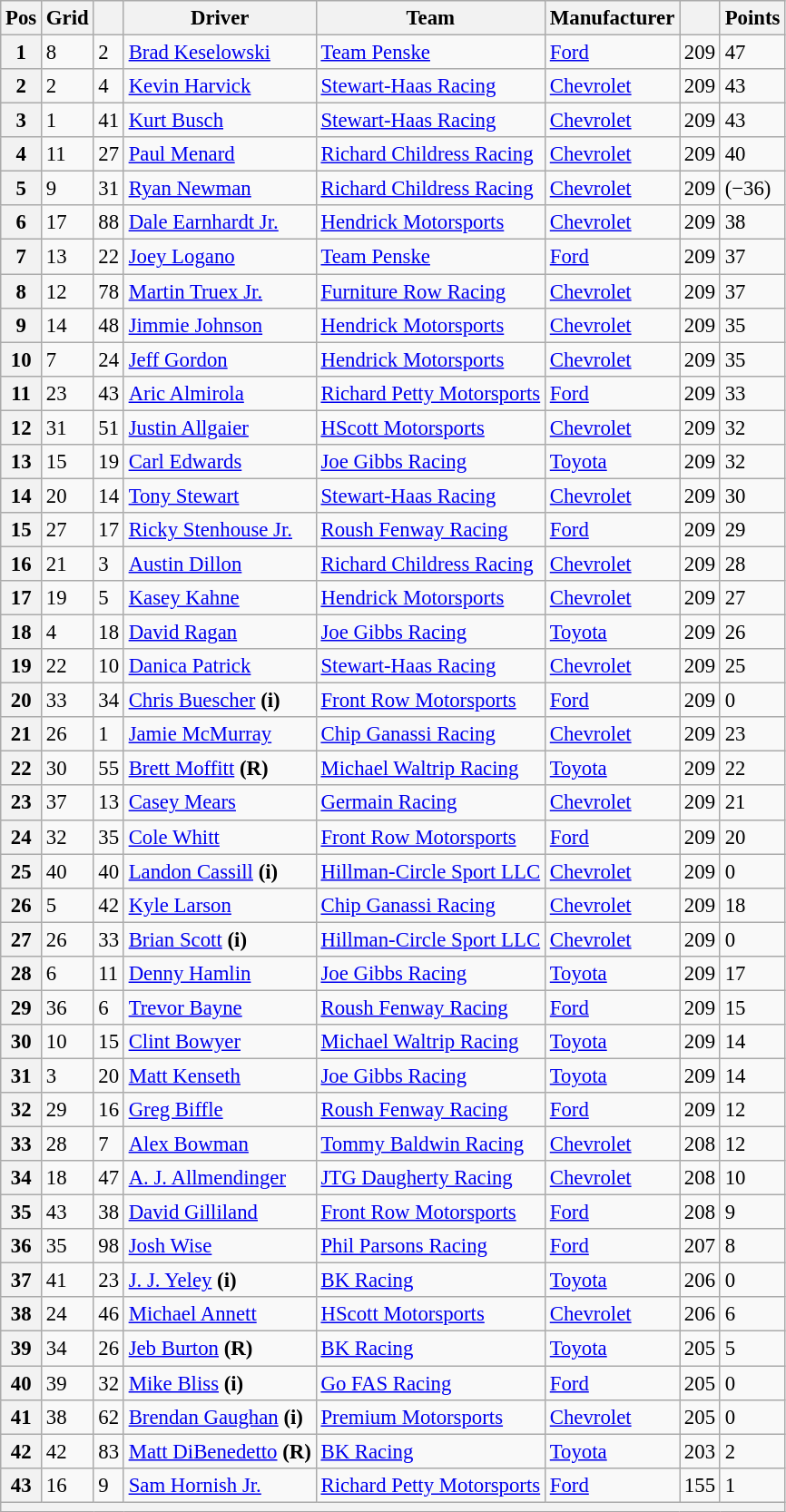<table class="wikitable" style="font-size:95%">
<tr>
<th>Pos</th>
<th>Grid</th>
<th></th>
<th>Driver</th>
<th>Team</th>
<th>Manufacturer</th>
<th></th>
<th>Points</th>
</tr>
<tr>
<th>1</th>
<td>8</td>
<td>2</td>
<td><a href='#'>Brad Keselowski</a></td>
<td><a href='#'>Team Penske</a></td>
<td><a href='#'>Ford</a></td>
<td>209</td>
<td>47</td>
</tr>
<tr>
<th>2</th>
<td>2</td>
<td>4</td>
<td><a href='#'>Kevin Harvick</a></td>
<td><a href='#'>Stewart-Haas Racing</a></td>
<td><a href='#'>Chevrolet</a></td>
<td>209</td>
<td>43</td>
</tr>
<tr>
<th>3</th>
<td>1</td>
<td>41</td>
<td><a href='#'>Kurt Busch</a></td>
<td><a href='#'>Stewart-Haas Racing</a></td>
<td><a href='#'>Chevrolet</a></td>
<td>209</td>
<td>43</td>
</tr>
<tr>
<th>4</th>
<td>11</td>
<td>27</td>
<td><a href='#'>Paul Menard</a></td>
<td><a href='#'>Richard Childress Racing</a></td>
<td><a href='#'>Chevrolet</a></td>
<td>209</td>
<td>40</td>
</tr>
<tr>
<th>5</th>
<td>9</td>
<td>31</td>
<td><a href='#'>Ryan Newman</a></td>
<td><a href='#'>Richard Childress Racing</a></td>
<td><a href='#'>Chevrolet</a></td>
<td>209</td>
<td>(−36)</td>
</tr>
<tr>
<th>6</th>
<td>17</td>
<td>88</td>
<td><a href='#'>Dale Earnhardt Jr.</a></td>
<td><a href='#'>Hendrick Motorsports</a></td>
<td><a href='#'>Chevrolet</a></td>
<td>209</td>
<td>38</td>
</tr>
<tr>
<th>7</th>
<td>13</td>
<td>22</td>
<td><a href='#'>Joey Logano</a></td>
<td><a href='#'>Team Penske</a></td>
<td><a href='#'>Ford</a></td>
<td>209</td>
<td>37</td>
</tr>
<tr>
<th>8</th>
<td>12</td>
<td>78</td>
<td><a href='#'>Martin Truex Jr.</a></td>
<td><a href='#'>Furniture Row Racing</a></td>
<td><a href='#'>Chevrolet</a></td>
<td>209</td>
<td>37</td>
</tr>
<tr>
<th>9</th>
<td>14</td>
<td>48</td>
<td><a href='#'>Jimmie Johnson</a></td>
<td><a href='#'>Hendrick Motorsports</a></td>
<td><a href='#'>Chevrolet</a></td>
<td>209</td>
<td>35</td>
</tr>
<tr>
<th>10</th>
<td>7</td>
<td>24</td>
<td><a href='#'>Jeff Gordon</a></td>
<td><a href='#'>Hendrick Motorsports</a></td>
<td><a href='#'>Chevrolet</a></td>
<td>209</td>
<td>35</td>
</tr>
<tr>
<th>11</th>
<td>23</td>
<td>43</td>
<td><a href='#'>Aric Almirola</a></td>
<td><a href='#'>Richard Petty Motorsports</a></td>
<td><a href='#'>Ford</a></td>
<td>209</td>
<td>33</td>
</tr>
<tr>
<th>12</th>
<td>31</td>
<td>51</td>
<td><a href='#'>Justin Allgaier</a></td>
<td><a href='#'>HScott Motorsports</a></td>
<td><a href='#'>Chevrolet</a></td>
<td>209</td>
<td>32</td>
</tr>
<tr>
<th>13</th>
<td>15</td>
<td>19</td>
<td><a href='#'>Carl Edwards</a></td>
<td><a href='#'>Joe Gibbs Racing</a></td>
<td><a href='#'>Toyota</a></td>
<td>209</td>
<td>32</td>
</tr>
<tr>
<th>14</th>
<td>20</td>
<td>14</td>
<td><a href='#'>Tony Stewart</a></td>
<td><a href='#'>Stewart-Haas Racing</a></td>
<td><a href='#'>Chevrolet</a></td>
<td>209</td>
<td>30</td>
</tr>
<tr>
<th>15</th>
<td>27</td>
<td>17</td>
<td><a href='#'>Ricky Stenhouse Jr.</a></td>
<td><a href='#'>Roush Fenway Racing</a></td>
<td><a href='#'>Ford</a></td>
<td>209</td>
<td>29</td>
</tr>
<tr>
<th>16</th>
<td>21</td>
<td>3</td>
<td><a href='#'>Austin Dillon</a></td>
<td><a href='#'>Richard Childress Racing</a></td>
<td><a href='#'>Chevrolet</a></td>
<td>209</td>
<td>28</td>
</tr>
<tr>
<th>17</th>
<td>19</td>
<td>5</td>
<td><a href='#'>Kasey Kahne</a></td>
<td><a href='#'>Hendrick Motorsports</a></td>
<td><a href='#'>Chevrolet</a></td>
<td>209</td>
<td>27</td>
</tr>
<tr>
<th>18</th>
<td>4</td>
<td>18</td>
<td><a href='#'>David Ragan</a></td>
<td><a href='#'>Joe Gibbs Racing</a></td>
<td><a href='#'>Toyota</a></td>
<td>209</td>
<td>26</td>
</tr>
<tr>
<th>19</th>
<td>22</td>
<td>10</td>
<td><a href='#'>Danica Patrick</a></td>
<td><a href='#'>Stewart-Haas Racing</a></td>
<td><a href='#'>Chevrolet</a></td>
<td>209</td>
<td>25</td>
</tr>
<tr>
<th>20</th>
<td>33</td>
<td>34</td>
<td><a href='#'>Chris Buescher</a> <strong>(i)</strong></td>
<td><a href='#'>Front Row Motorsports</a></td>
<td><a href='#'>Ford</a></td>
<td>209</td>
<td>0</td>
</tr>
<tr>
<th>21</th>
<td>26</td>
<td>1</td>
<td><a href='#'>Jamie McMurray</a></td>
<td><a href='#'>Chip Ganassi Racing</a></td>
<td><a href='#'>Chevrolet</a></td>
<td>209</td>
<td>23</td>
</tr>
<tr>
<th>22</th>
<td>30</td>
<td>55</td>
<td><a href='#'>Brett Moffitt</a> <strong>(R)</strong></td>
<td><a href='#'>Michael Waltrip Racing</a></td>
<td><a href='#'>Toyota</a></td>
<td>209</td>
<td>22</td>
</tr>
<tr>
<th>23</th>
<td>37</td>
<td>13</td>
<td><a href='#'>Casey Mears</a></td>
<td><a href='#'>Germain Racing</a></td>
<td><a href='#'>Chevrolet</a></td>
<td>209</td>
<td>21</td>
</tr>
<tr>
<th>24</th>
<td>32</td>
<td>35</td>
<td><a href='#'>Cole Whitt</a></td>
<td><a href='#'>Front Row Motorsports</a></td>
<td><a href='#'>Ford</a></td>
<td>209</td>
<td>20</td>
</tr>
<tr>
<th>25</th>
<td>40</td>
<td>40</td>
<td><a href='#'>Landon Cassill</a> <strong>(i)</strong></td>
<td><a href='#'>Hillman-Circle Sport LLC</a></td>
<td><a href='#'>Chevrolet</a></td>
<td>209</td>
<td>0</td>
</tr>
<tr>
<th>26</th>
<td>5</td>
<td>42</td>
<td><a href='#'>Kyle Larson</a></td>
<td><a href='#'>Chip Ganassi Racing</a></td>
<td><a href='#'>Chevrolet</a></td>
<td>209</td>
<td>18</td>
</tr>
<tr>
<th>27</th>
<td>26</td>
<td>33</td>
<td><a href='#'>Brian Scott</a> <strong>(i)</strong></td>
<td><a href='#'>Hillman-Circle Sport LLC</a></td>
<td><a href='#'>Chevrolet</a></td>
<td>209</td>
<td>0</td>
</tr>
<tr>
<th>28</th>
<td>6</td>
<td>11</td>
<td><a href='#'>Denny Hamlin</a></td>
<td><a href='#'>Joe Gibbs Racing</a></td>
<td><a href='#'>Toyota</a></td>
<td>209</td>
<td>17</td>
</tr>
<tr>
<th>29</th>
<td>36</td>
<td>6</td>
<td><a href='#'>Trevor Bayne</a></td>
<td><a href='#'>Roush Fenway Racing</a></td>
<td><a href='#'>Ford</a></td>
<td>209</td>
<td>15</td>
</tr>
<tr>
<th>30</th>
<td>10</td>
<td>15</td>
<td><a href='#'>Clint Bowyer</a></td>
<td><a href='#'>Michael Waltrip Racing</a></td>
<td><a href='#'>Toyota</a></td>
<td>209</td>
<td>14</td>
</tr>
<tr>
<th>31</th>
<td>3</td>
<td>20</td>
<td><a href='#'>Matt Kenseth</a></td>
<td><a href='#'>Joe Gibbs Racing</a></td>
<td><a href='#'>Toyota</a></td>
<td>209</td>
<td>14</td>
</tr>
<tr>
<th>32</th>
<td>29</td>
<td>16</td>
<td><a href='#'>Greg Biffle</a></td>
<td><a href='#'>Roush Fenway Racing</a></td>
<td><a href='#'>Ford</a></td>
<td>209</td>
<td>12</td>
</tr>
<tr>
<th>33</th>
<td>28</td>
<td>7</td>
<td><a href='#'>Alex Bowman</a></td>
<td><a href='#'>Tommy Baldwin Racing</a></td>
<td><a href='#'>Chevrolet</a></td>
<td>208</td>
<td>12</td>
</tr>
<tr>
<th>34</th>
<td>18</td>
<td>47</td>
<td><a href='#'>A. J. Allmendinger</a></td>
<td><a href='#'>JTG Daugherty Racing</a></td>
<td><a href='#'>Chevrolet</a></td>
<td>208</td>
<td>10</td>
</tr>
<tr>
<th>35</th>
<td>43</td>
<td>38</td>
<td><a href='#'>David Gilliland</a></td>
<td><a href='#'>Front Row Motorsports</a></td>
<td><a href='#'>Ford</a></td>
<td>208</td>
<td>9</td>
</tr>
<tr>
<th>36</th>
<td>35</td>
<td>98</td>
<td><a href='#'>Josh Wise</a></td>
<td><a href='#'>Phil Parsons Racing</a></td>
<td><a href='#'>Ford</a></td>
<td>207</td>
<td>8</td>
</tr>
<tr>
<th>37</th>
<td>41</td>
<td>23</td>
<td><a href='#'>J. J. Yeley</a> <strong>(i)</strong></td>
<td><a href='#'>BK Racing</a></td>
<td><a href='#'>Toyota</a></td>
<td>206</td>
<td>0</td>
</tr>
<tr>
<th>38</th>
<td>24</td>
<td>46</td>
<td><a href='#'>Michael Annett</a></td>
<td><a href='#'>HScott Motorsports</a></td>
<td><a href='#'>Chevrolet</a></td>
<td>206</td>
<td>6</td>
</tr>
<tr>
<th>39</th>
<td>34</td>
<td>26</td>
<td><a href='#'>Jeb Burton</a> <strong>(R)</strong></td>
<td><a href='#'>BK Racing</a></td>
<td><a href='#'>Toyota</a></td>
<td>205</td>
<td>5</td>
</tr>
<tr>
<th>40</th>
<td>39</td>
<td>32</td>
<td><a href='#'>Mike Bliss</a> <strong>(i)</strong></td>
<td><a href='#'>Go FAS Racing</a></td>
<td><a href='#'>Ford</a></td>
<td>205</td>
<td>0</td>
</tr>
<tr>
<th>41</th>
<td>38</td>
<td>62</td>
<td><a href='#'>Brendan Gaughan</a> <strong>(i)</strong></td>
<td><a href='#'>Premium Motorsports</a></td>
<td><a href='#'>Chevrolet</a></td>
<td>205</td>
<td>0</td>
</tr>
<tr>
<th>42</th>
<td>42</td>
<td>83</td>
<td><a href='#'>Matt DiBenedetto</a> <strong>(R)</strong></td>
<td><a href='#'>BK Racing</a></td>
<td><a href='#'>Toyota</a></td>
<td>203</td>
<td>2</td>
</tr>
<tr>
<th>43</th>
<td>16</td>
<td>9</td>
<td><a href='#'>Sam Hornish Jr.</a></td>
<td><a href='#'>Richard Petty Motorsports</a></td>
<td><a href='#'>Ford</a></td>
<td>155</td>
<td>1</td>
</tr>
<tr>
<th colspan="8"></th>
</tr>
</table>
